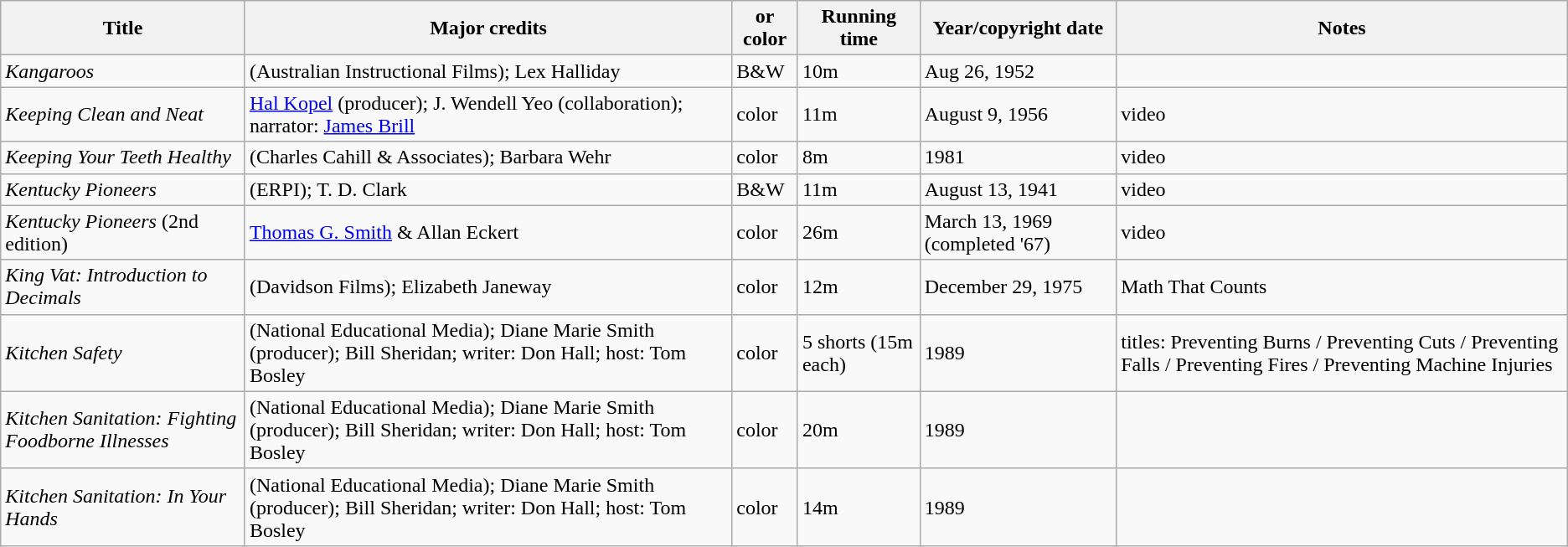<table class="wikitable sortable" border="1">
<tr>
<th>Title</th>
<th>Major credits</th>
<th> or color</th>
<th>Running time</th>
<th>Year/copyright date</th>
<th>Notes</th>
</tr>
<tr>
<td><em>Kangaroos</em></td>
<td>(Australian Instructional Films); Lex Halliday</td>
<td>B&W</td>
<td>10m</td>
<td>Aug 26, 1952</td>
<td></td>
</tr>
<tr>
<td><em>Keeping Clean and Neat</em></td>
<td><a href='#'>Hal Kopel</a> (producer); J. Wendell Yeo (collaboration); narrator: <a href='#'>James Brill</a></td>
<td>color</td>
<td>11m</td>
<td>August 9, 1956</td>
<td>video </td>
</tr>
<tr>
<td><em>Keeping Your Teeth Healthy</em></td>
<td>(Charles Cahill & Associates); Barbara Wehr</td>
<td>color</td>
<td>8m</td>
<td>1981</td>
<td>video </td>
</tr>
<tr>
<td><em>Kentucky Pioneers</em></td>
<td>(ERPI); T. D. Clark</td>
<td>B&W</td>
<td>11m</td>
<td>August 13, 1941</td>
<td>video </td>
</tr>
<tr>
<td><em>Kentucky Pioneers</em> (2nd edition)</td>
<td><a href='#'>Thomas G. Smith</a> & Allan Eckert</td>
<td>color</td>
<td>26m</td>
<td>March 13, 1969 (completed '67)</td>
<td>video </td>
</tr>
<tr>
<td><em>King Vat: Introduction to Decimals</em></td>
<td>(Davidson Films); Elizabeth Janeway</td>
<td>color</td>
<td>12m</td>
<td>December 29, 1975</td>
<td>Math That Counts</td>
</tr>
<tr>
<td><em>Kitchen Safety</em></td>
<td>(National Educational Media); Diane Marie Smith (producer); Bill Sheridan; writer: Don Hall; host: Tom Bosley</td>
<td>color</td>
<td>5 shorts (15m each)</td>
<td>1989</td>
<td>titles: Preventing Burns / Preventing Cuts / Preventing Falls / Preventing Fires / Preventing Machine Injuries</td>
</tr>
<tr>
<td><em>Kitchen Sanitation: Fighting Foodborne Illnesses</em></td>
<td>(National Educational Media); Diane Marie Smith (producer); Bill Sheridan; writer: Don Hall; host: Tom Bosley</td>
<td>color</td>
<td>20m</td>
<td>1989</td>
<td></td>
</tr>
<tr>
<td><em>Kitchen Sanitation: In Your Hands</em></td>
<td>(National Educational Media); Diane Marie Smith (producer); Bill Sheridan; writer: Don Hall; host: Tom Bosley</td>
<td>color</td>
<td>14m</td>
<td>1989</td>
<td></td>
</tr>
</table>
